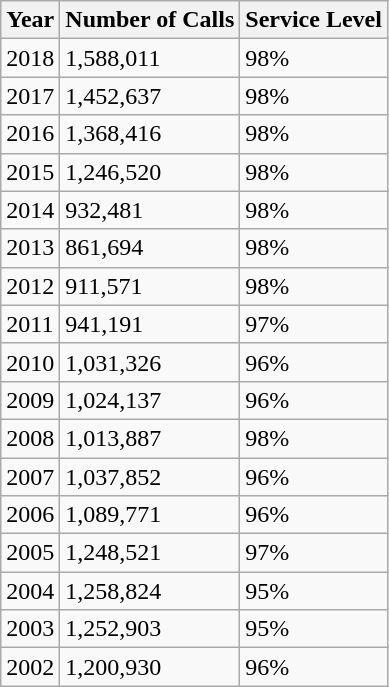<table class="wikitable sortable">
<tr>
<th>Year</th>
<th>Number of Calls</th>
<th>Service Level</th>
</tr>
<tr>
<td>2018</td>
<td>1,588,011</td>
<td>98%</td>
</tr>
<tr>
<td>2017</td>
<td>1,452,637</td>
<td>98%</td>
</tr>
<tr>
<td>2016</td>
<td>1,368,416</td>
<td>98%</td>
</tr>
<tr>
<td>2015</td>
<td>1,246,520</td>
<td>98%</td>
</tr>
<tr>
<td>2014</td>
<td>932,481</td>
<td>98%</td>
</tr>
<tr>
<td>2013</td>
<td>861,694</td>
<td>98%</td>
</tr>
<tr>
<td>2012</td>
<td>911,571</td>
<td>98%</td>
</tr>
<tr>
<td>2011</td>
<td>941,191</td>
<td>97%</td>
</tr>
<tr>
<td>2010</td>
<td>1,031,326</td>
<td>96%</td>
</tr>
<tr>
<td>2009</td>
<td>1,024,137</td>
<td>96%</td>
</tr>
<tr>
<td>2008</td>
<td>1,013,887</td>
<td>98%</td>
</tr>
<tr>
<td>2007</td>
<td>1,037,852</td>
<td>96%</td>
</tr>
<tr>
<td>2006</td>
<td>1,089,771</td>
<td>96%</td>
</tr>
<tr>
<td>2005</td>
<td>1,248,521</td>
<td>97%</td>
</tr>
<tr>
<td>2004</td>
<td>1,258,824</td>
<td>95%</td>
</tr>
<tr>
<td>2003</td>
<td>1,252,903</td>
<td>95%</td>
</tr>
<tr>
<td>2002</td>
<td>1,200,930</td>
<td>96%</td>
</tr>
</table>
